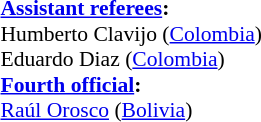<table width=50% style="font-size: 90%">
<tr>
<td><br><br><strong><a href='#'>Assistant referees</a>:</strong>
<br>Humberto Clavijo (<a href='#'>Colombia</a>)
<br>Eduardo Diaz (<a href='#'>Colombia</a>)
<br><strong><a href='#'>Fourth official</a>:</strong>
<br><a href='#'>Raúl Orosco</a> (<a href='#'>Bolivia</a>)</td>
</tr>
</table>
